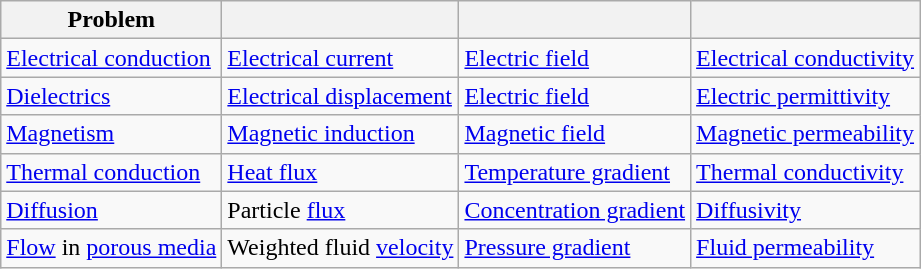<table class="wikitable sortable" align="center">
<tr>
<th>Problem</th>
<th></th>
<th></th>
<th></th>
</tr>
<tr>
<td><a href='#'>Electrical conduction</a></td>
<td><a href='#'>Electrical current</a> <br></td>
<td><a href='#'>Electric field</a> <br></td>
<td><a href='#'>Electrical conductivity</a> <br></td>
</tr>
<tr>
<td><a href='#'>Dielectrics</a></td>
<td><a href='#'>Electrical displacement</a> <br></td>
<td><a href='#'>Electric field</a> <br></td>
<td><a href='#'>Electric permittivity</a> <br></td>
</tr>
<tr>
<td><a href='#'>Magnetism</a></td>
<td><a href='#'>Magnetic induction</a> <br></td>
<td><a href='#'>Magnetic field</a> <br></td>
<td><a href='#'>Magnetic permeability</a> <br></td>
</tr>
<tr>
<td><a href='#'>Thermal conduction</a></td>
<td><a href='#'>Heat flux</a> <br></td>
<td><a href='#'>Temperature gradient</a> <br></td>
<td><a href='#'>Thermal conductivity</a> <br></td>
</tr>
<tr>
<td><a href='#'>Diffusion</a></td>
<td>Particle <a href='#'>flux</a> <br></td>
<td><a href='#'>Concentration gradient</a><br></td>
<td><a href='#'>Diffusivity</a><br></td>
</tr>
<tr>
<td><a href='#'>Flow</a> in <a href='#'>porous media</a></td>
<td>Weighted fluid <a href='#'>velocity</a> <br></td>
<td><a href='#'>Pressure gradient</a> <br></td>
<td><a href='#'>Fluid permeability</a> <br></td>
</tr>
</table>
